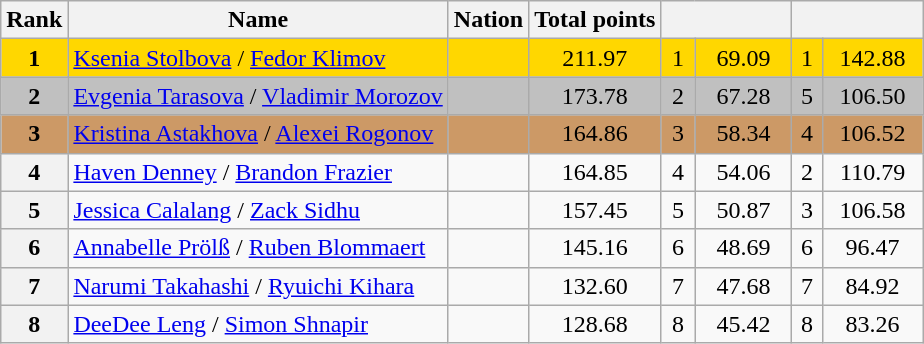<table class="wikitable sortable">
<tr>
<th>Rank</th>
<th>Name</th>
<th>Nation</th>
<th>Total points</th>
<th colspan="2" width="80px"></th>
<th colspan="2" width="80px"></th>
</tr>
<tr bgcolor="gold">
<td align="center"><strong>1</strong></td>
<td><a href='#'>Ksenia Stolbova</a> / <a href='#'>Fedor Klimov</a></td>
<td></td>
<td align="center">211.97</td>
<td align="center">1</td>
<td align="center">69.09</td>
<td align="center">1</td>
<td align="center">142.88</td>
</tr>
<tr bgcolor="silver">
<td align="center"><strong>2</strong></td>
<td><a href='#'>Evgenia Tarasova</a> / <a href='#'>Vladimir Morozov</a></td>
<td></td>
<td align="center">173.78</td>
<td align="center">2</td>
<td align="center">67.28</td>
<td align="center">5</td>
<td align="center">106.50</td>
</tr>
<tr bgcolor="cc9966">
<td align="center"><strong>3</strong></td>
<td><a href='#'>Kristina Astakhova</a> / <a href='#'>Alexei Rogonov</a></td>
<td></td>
<td align="center">164.86</td>
<td align="center">3</td>
<td align="center">58.34</td>
<td align="center">4</td>
<td align="center">106.52</td>
</tr>
<tr>
<th>4</th>
<td><a href='#'>Haven Denney</a> / <a href='#'>Brandon Frazier</a></td>
<td></td>
<td align="center">164.85</td>
<td align="center">4</td>
<td align="center">54.06</td>
<td align="center">2</td>
<td align="center">110.79</td>
</tr>
<tr>
<th>5</th>
<td><a href='#'>Jessica Calalang</a> / <a href='#'>Zack Sidhu</a></td>
<td></td>
<td align="center">157.45</td>
<td align="center">5</td>
<td align="center">50.87</td>
<td align="center">3</td>
<td align="center">106.58</td>
</tr>
<tr>
<th>6</th>
<td><a href='#'>Annabelle Prölß</a> / <a href='#'>Ruben Blommaert</a></td>
<td></td>
<td align="center">145.16</td>
<td align="center">6</td>
<td align="center">48.69</td>
<td align="center">6</td>
<td align="center">96.47</td>
</tr>
<tr>
<th>7</th>
<td><a href='#'>Narumi Takahashi</a> / <a href='#'>Ryuichi Kihara</a></td>
<td></td>
<td align="center">132.60</td>
<td align="center">7</td>
<td align="center">47.68</td>
<td align="center">7</td>
<td align="center">84.92</td>
</tr>
<tr>
<th>8</th>
<td><a href='#'>DeeDee Leng</a> / <a href='#'>Simon Shnapir</a></td>
<td></td>
<td align="center">128.68</td>
<td align="center">8</td>
<td align="center">45.42</td>
<td align="center">8</td>
<td align="center">83.26</td>
</tr>
</table>
